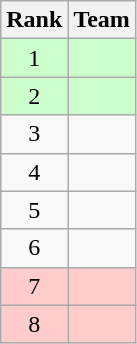<table class=wikitable style="text-align: center;">
<tr>
<th>Rank</th>
<th>Team</th>
</tr>
<tr style="background: #CCFFCC;">
<td>1</td>
<td style="text-align: left;"><strong></strong></td>
</tr>
<tr style="background: #CCFFCC;">
<td>2</td>
<td style="text-align: left;"><strong></strong></td>
</tr>
<tr>
<td>3</td>
<td style="text-align: left;"></td>
</tr>
<tr>
<td>4</td>
<td style="text-align: left;"></td>
</tr>
<tr>
<td>5</td>
<td style="text-align: left;"></td>
</tr>
<tr>
<td>6</td>
<td style="text-align: left;"></td>
</tr>
<tr style="background: #FFCCCC;">
<td>7</td>
<td style="text-align: left;"></td>
</tr>
<tr style="background: #FFCCCC;">
<td>8</td>
<td style="text-align: left;"></td>
</tr>
</table>
